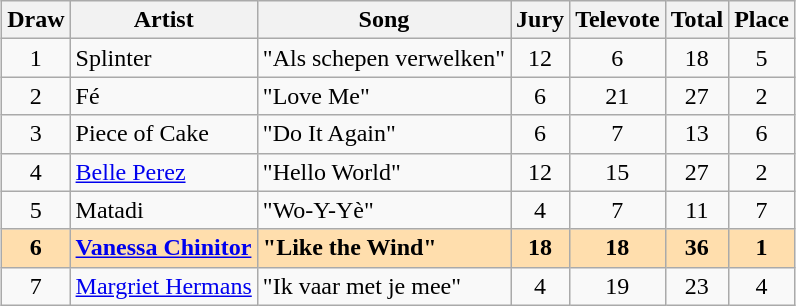<table class="sortable wikitable" style="margin: 1em auto 1em auto; text-align:center">
<tr>
<th>Draw</th>
<th>Artist</th>
<th>Song</th>
<th>Jury</th>
<th>Televote</th>
<th>Total</th>
<th>Place</th>
</tr>
<tr>
<td>1</td>
<td align="left">Splinter</td>
<td align="left">"Als schepen verwelken"</td>
<td>12</td>
<td>6</td>
<td>18</td>
<td>5</td>
</tr>
<tr>
<td>2</td>
<td align="left">Fé</td>
<td align="left">"Love Me"</td>
<td>6</td>
<td>21</td>
<td>27</td>
<td>2</td>
</tr>
<tr>
<td>3</td>
<td align="left">Piece of Cake</td>
<td align="left">"Do It Again"</td>
<td>6</td>
<td>7</td>
<td>13</td>
<td>6</td>
</tr>
<tr>
<td>4</td>
<td align="left"><a href='#'>Belle Perez</a></td>
<td align="left">"Hello World"</td>
<td>12</td>
<td>15</td>
<td>27</td>
<td>2</td>
</tr>
<tr>
<td>5</td>
<td align="left">Matadi</td>
<td align="left">"Wo-Y-Yè"</td>
<td>4</td>
<td>7</td>
<td>11</td>
<td>7</td>
</tr>
<tr style="font-weight:bold; background:navajowhite;">
<td>6</td>
<td align="left"><a href='#'>Vanessa Chinitor</a></td>
<td align="left">"Like the Wind"</td>
<td>18</td>
<td>18</td>
<td>36</td>
<td>1</td>
</tr>
<tr>
<td>7</td>
<td align="left"><a href='#'>Margriet Hermans</a></td>
<td align="left">"Ik vaar met je mee"</td>
<td>4</td>
<td>19</td>
<td>23</td>
<td>4</td>
</tr>
</table>
